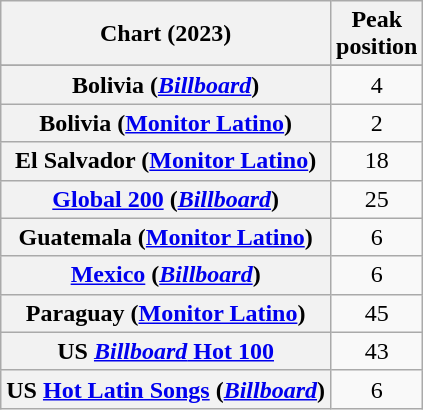<table class="wikitable sortable plainrowheaders" style="text-align:center">
<tr>
<th scope="col">Chart (2023)</th>
<th scope="col">Peak<br>position</th>
</tr>
<tr>
</tr>
<tr>
<th scope="row">Bolivia (<a href='#'><em>Billboard</em></a>)</th>
<td>4</td>
</tr>
<tr>
<th scope="row">Bolivia (<a href='#'>Monitor Latino</a>)</th>
<td>2</td>
</tr>
<tr>
<th scope="row">El Salvador (<a href='#'>Monitor Latino</a>)</th>
<td>18</td>
</tr>
<tr>
<th scope="row"><a href='#'>Global 200</a> (<em><a href='#'>Billboard</a></em>)</th>
<td>25</td>
</tr>
<tr>
<th scope="row">Guatemala (<a href='#'>Monitor Latino</a>)</th>
<td>6</td>
</tr>
<tr>
<th scope="row"><a href='#'>Mexico</a> (<em><a href='#'>Billboard</a></em>)</th>
<td>6</td>
</tr>
<tr>
<th scope="row">Paraguay (<a href='#'>Monitor Latino</a>)</th>
<td>45</td>
</tr>
<tr>
<th scope="row">US <a href='#'><em>Billboard</em> Hot 100</a></th>
<td>43</td>
</tr>
<tr>
<th scope="row">US <a href='#'>Hot Latin Songs</a> (<em><a href='#'>Billboard</a></em>)</th>
<td>6</td>
</tr>
</table>
